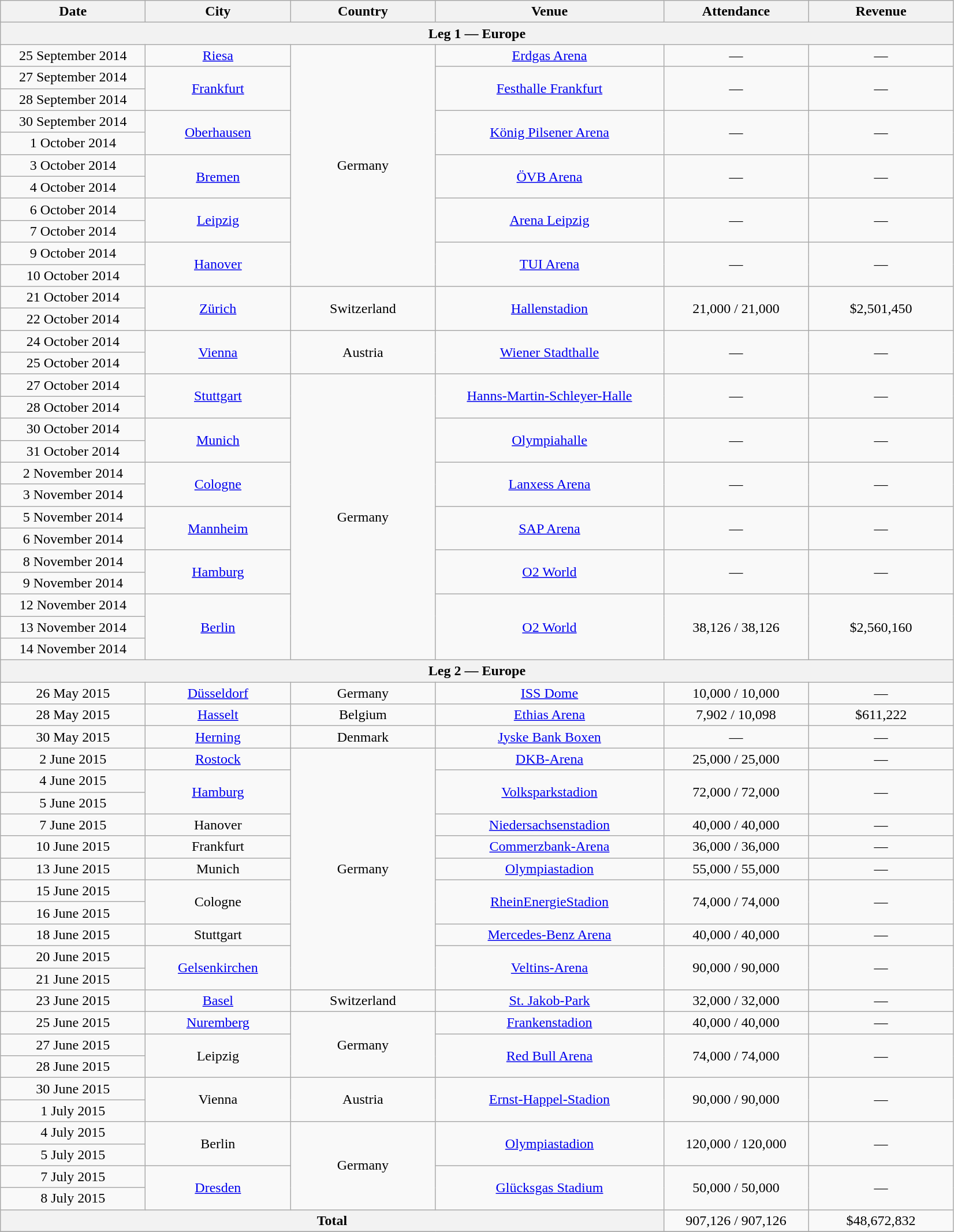<table class="wikitable" style="text-align:center;">
<tr>
<th scope="col" style="width:10em;">Date</th>
<th scope="col" style="width:10em;">City</th>
<th scope="col" style="width:10em;">Country</th>
<th scope="col" style="width:16em;">Venue</th>
<th scope="col" style="width:10em;">Attendance</th>
<th scope="col" style="width:10em;">Revenue</th>
</tr>
<tr>
<th colspan="6">Leg 1 — Europe</th>
</tr>
<tr>
<td>25 September 2014</td>
<td rowspan="1"><a href='#'>Riesa</a></td>
<td rowspan="11">Germany</td>
<td rowspan="1"><a href='#'>Erdgas Arena</a></td>
<td rowspan="1">—</td>
<td rowspan="1">—</td>
</tr>
<tr>
<td>27 September 2014</td>
<td rowspan="2"><a href='#'>Frankfurt</a></td>
<td rowspan="2"><a href='#'>Festhalle Frankfurt</a></td>
<td rowspan="2">—</td>
<td rowspan="2">—</td>
</tr>
<tr>
<td>28 September 2014</td>
</tr>
<tr>
<td>30 September 2014</td>
<td rowspan="2"><a href='#'>Oberhausen</a></td>
<td rowspan="2"><a href='#'>König Pilsener Arena</a></td>
<td rowspan="2">—</td>
<td rowspan="2">—</td>
</tr>
<tr>
<td>1 October 2014</td>
</tr>
<tr>
<td>3 October 2014</td>
<td rowspan="2"><a href='#'>Bremen</a></td>
<td rowspan="2"><a href='#'>ÖVB Arena</a></td>
<td rowspan="2">—</td>
<td rowspan="2">—</td>
</tr>
<tr>
<td>4 October 2014</td>
</tr>
<tr>
<td>6 October 2014</td>
<td rowspan="2"><a href='#'>Leipzig</a></td>
<td rowspan="2"><a href='#'>Arena Leipzig</a></td>
<td rowspan="2">—</td>
<td rowspan="2">—</td>
</tr>
<tr>
<td>7 October 2014</td>
</tr>
<tr>
<td>9 October 2014</td>
<td rowspan="2"><a href='#'>Hanover</a></td>
<td rowspan="2"><a href='#'>TUI Arena</a></td>
<td rowspan="2">—</td>
<td rowspan="2">—</td>
</tr>
<tr>
<td>10 October 2014</td>
</tr>
<tr>
<td>21 October 2014</td>
<td rowspan="2"><a href='#'>Zürich</a></td>
<td rowspan="2">Switzerland</td>
<td rowspan="2"><a href='#'>Hallenstadion</a></td>
<td rowspan="2">21,000 / 21,000</td>
<td rowspan="2">$2,501,450</td>
</tr>
<tr>
<td>22 October 2014</td>
</tr>
<tr>
<td>24 October 2014</td>
<td rowspan="2"><a href='#'>Vienna</a></td>
<td rowspan="2">Austria</td>
<td rowspan="2"><a href='#'>Wiener Stadthalle</a></td>
<td rowspan="2">—</td>
<td rowspan="2">—</td>
</tr>
<tr>
<td>25 October 2014</td>
</tr>
<tr>
<td>27 October 2014</td>
<td rowspan="2"><a href='#'>Stuttgart</a></td>
<td rowspan="13">Germany</td>
<td rowspan="2"><a href='#'>Hanns-Martin-Schleyer-Halle</a></td>
<td rowspan="2">—</td>
<td rowspan="2">—</td>
</tr>
<tr>
<td>28 October 2014</td>
</tr>
<tr>
<td>30 October 2014</td>
<td rowspan="2"><a href='#'>Munich</a></td>
<td rowspan="2"><a href='#'>Olympiahalle</a></td>
<td rowspan="2">—</td>
<td rowspan="2">—</td>
</tr>
<tr>
<td>31 October 2014</td>
</tr>
<tr>
<td>2 November 2014</td>
<td rowspan="2"><a href='#'>Cologne</a></td>
<td rowspan="2"><a href='#'>Lanxess Arena</a></td>
<td rowspan="2">—</td>
<td rowspan="2">—</td>
</tr>
<tr>
<td>3 November 2014</td>
</tr>
<tr>
<td>5 November 2014</td>
<td rowspan="2"><a href='#'>Mannheim</a></td>
<td rowspan="2"><a href='#'>SAP Arena</a></td>
<td rowspan="2">—</td>
<td rowspan="2">—</td>
</tr>
<tr>
<td>6 November 2014</td>
</tr>
<tr>
<td>8 November 2014</td>
<td rowspan="2"><a href='#'>Hamburg</a></td>
<td rowspan="2"><a href='#'>O2 World</a></td>
<td rowspan="2">—</td>
<td rowspan="2">—</td>
</tr>
<tr>
<td>9 November 2014</td>
</tr>
<tr>
<td>12 November 2014</td>
<td rowspan="3"><a href='#'>Berlin</a></td>
<td rowspan="3"><a href='#'>O2 World</a></td>
<td rowspan="3">38,126 / 38,126</td>
<td rowspan="3">$2,560,160</td>
</tr>
<tr>
<td>13 November 2014</td>
</tr>
<tr>
<td>14 November 2014</td>
</tr>
<tr>
<th colspan="6">Leg 2 — Europe</th>
</tr>
<tr>
<td>26 May 2015</td>
<td rowspan="1"><a href='#'>Düsseldorf</a></td>
<td rowspan="1">Germany</td>
<td rowspan="1"><a href='#'>ISS Dome</a></td>
<td rowspan="1">10,000 / 10,000</td>
<td rowspan="1">—</td>
</tr>
<tr>
<td>28 May 2015</td>
<td rowspan="1"><a href='#'>Hasselt</a></td>
<td rowspan="1">Belgium</td>
<td rowspan="1"><a href='#'>Ethias Arena</a></td>
<td rowspan="1">7,902 / 10,098</td>
<td rowspan="1">$611,222</td>
</tr>
<tr>
<td>30 May 2015</td>
<td rowspan="1"><a href='#'>Herning</a></td>
<td rowspan="1">Denmark</td>
<td rowspan="1"><a href='#'>Jyske Bank Boxen</a></td>
<td rowspan="1">—</td>
<td rowspan="1">—</td>
</tr>
<tr>
<td>2 June 2015</td>
<td rowspan="1"><a href='#'>Rostock</a></td>
<td rowspan="11">Germany</td>
<td rowspan="1"><a href='#'>DKB-Arena</a></td>
<td rowspan="1">25,000 / 25,000</td>
<td rowspan="1">—</td>
</tr>
<tr>
<td>4 June 2015</td>
<td rowspan="2"><a href='#'>Hamburg</a></td>
<td rowspan="2"><a href='#'>Volksparkstadion</a></td>
<td rowspan="2">72,000 / 72,000</td>
<td rowspan="2">—</td>
</tr>
<tr>
<td>5 June 2015</td>
</tr>
<tr>
<td>7 June 2015</td>
<td rowspan="1">Hanover</td>
<td rowspan="1"><a href='#'>Niedersachsenstadion</a></td>
<td rowspan="1">40,000 / 40,000</td>
<td rowspan="1">—</td>
</tr>
<tr>
<td>10 June 2015</td>
<td rowspan="1">Frankfurt</td>
<td rowspan="1"><a href='#'>Commerzbank-Arena</a></td>
<td rowspan="1">36,000 / 36,000</td>
<td rowspan="1">—</td>
</tr>
<tr>
<td>13 June 2015</td>
<td rowspan="1">Munich</td>
<td rowspan="1"><a href='#'>Olympiastadion</a></td>
<td rowspan="1">55,000 / 55,000</td>
<td rowspan="1">—</td>
</tr>
<tr>
<td>15 June 2015</td>
<td rowspan="2">Cologne</td>
<td rowspan="2"><a href='#'>RheinEnergieStadion</a></td>
<td rowspan="2">74,000 / 74,000</td>
<td rowspan="2">—</td>
</tr>
<tr>
<td>16 June 2015</td>
</tr>
<tr>
<td>18 June 2015</td>
<td rowspan="1">Stuttgart</td>
<td rowspan="1"><a href='#'>Mercedes-Benz Arena</a></td>
<td rowspan="1">40,000 / 40,000</td>
<td rowspan="1">—</td>
</tr>
<tr>
<td>20 June 2015</td>
<td rowspan="2"><a href='#'>Gelsenkirchen</a></td>
<td rowspan="2"><a href='#'>Veltins-Arena</a></td>
<td rowspan="2">90,000 / 90,000</td>
<td rowspan="2">—</td>
</tr>
<tr>
<td>21 June 2015</td>
</tr>
<tr>
<td>23 June 2015</td>
<td rowspan="1"><a href='#'>Basel</a></td>
<td rowspan="1">Switzerland</td>
<td rowspan="1"><a href='#'>St. Jakob-Park</a></td>
<td rowspan="1">32,000 / 32,000</td>
<td rowspan="1">—</td>
</tr>
<tr>
<td>25 June 2015</td>
<td rowspan="1"><a href='#'>Nuremberg</a></td>
<td rowspan="3">Germany</td>
<td rowspan="1"><a href='#'>Frankenstadion</a></td>
<td rowspan="1">40,000 / 40,000</td>
<td rowspan="1">—</td>
</tr>
<tr>
<td>27 June 2015</td>
<td rowspan="2">Leipzig</td>
<td rowspan="2"><a href='#'>Red Bull Arena</a></td>
<td rowspan="2">74,000 / 74,000</td>
<td rowspan="2">—</td>
</tr>
<tr>
<td>28 June 2015</td>
</tr>
<tr>
<td>30 June 2015</td>
<td rowspan="2">Vienna</td>
<td rowspan="2">Austria</td>
<td rowspan="2"><a href='#'>Ernst-Happel-Stadion</a></td>
<td rowspan="2">90,000 / 90,000</td>
<td rowspan="2">—</td>
</tr>
<tr>
<td>1 July 2015</td>
</tr>
<tr>
<td>4 July 2015</td>
<td rowspan="2">Berlin</td>
<td rowspan="4">Germany</td>
<td rowspan="2"><a href='#'>Olympiastadion</a></td>
<td rowspan="2">120,000 / 120,000</td>
<td rowspan="2">—</td>
</tr>
<tr>
<td>5 July 2015</td>
</tr>
<tr>
<td>7 July 2015</td>
<td rowspan="2"><a href='#'>Dresden</a></td>
<td rowspan="2"><a href='#'>Glücksgas Stadium</a></td>
<td rowspan="2">50,000 / 50,000</td>
<td rowspan="2">—</td>
</tr>
<tr>
<td>8 July 2015</td>
</tr>
<tr>
<th colspan="4">Total</th>
<td>907,126 / 907,126</td>
<td>$48,672,832</td>
</tr>
<tr>
</tr>
</table>
